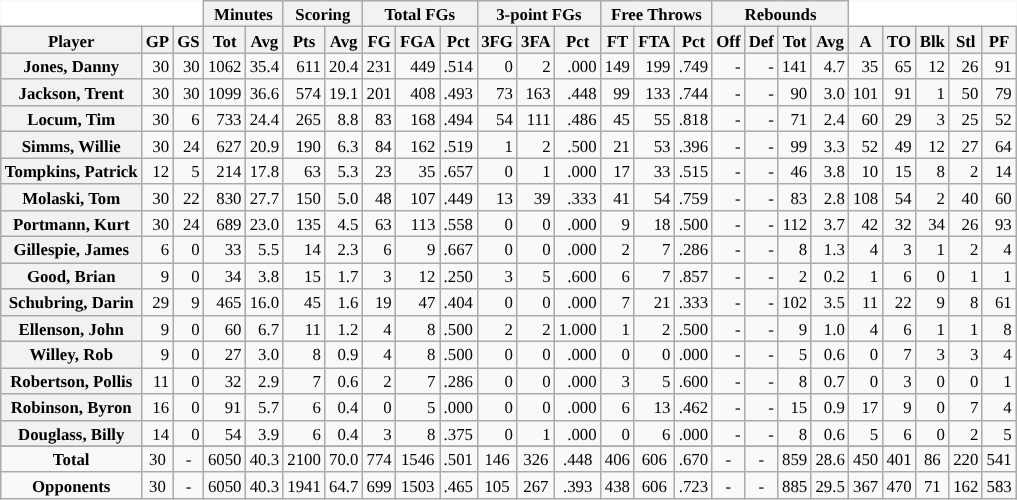<table class="wikitable sortable" border="1" style="font-size:70%;">
<tr>
<th colspan="3" style="border-top-style:hidden; border-left-style:hidden; background: white;"></th>
<th colspan="2">Minutes</th>
<th colspan="2">Scoring</th>
<th colspan="3">Total FGs</th>
<th colspan="3">3-point FGs</th>
<th colspan="3">Free Throws</th>
<th colspan="4">Rebounds</th>
<th colspan="5" style="border-top-style:hidden; border-right-style:hidden; background: white;"></th>
</tr>
<tr>
<th scope="col">Player</th>
<th scope="col">GP</th>
<th scope="col">GS</th>
<th scope="col">Tot</th>
<th scope="col">Avg</th>
<th scope="col">Pts</th>
<th scope="col">Avg</th>
<th scope="col">FG</th>
<th scope="col">FGA</th>
<th scope="col">Pct</th>
<th scope="col">3FG</th>
<th scope="col">3FA</th>
<th scope="col">Pct</th>
<th scope="col">FT</th>
<th scope="col">FTA</th>
<th scope="col">Pct</th>
<th scope="col">Off</th>
<th scope="col">Def</th>
<th scope="col">Tot</th>
<th scope="col">Avg</th>
<th scope="col">A</th>
<th scope="col">TO</th>
<th scope="col">Blk</th>
<th scope="col">Stl</th>
<th scope="col">PF</th>
</tr>
<tr>
<th style="white-space:nowrap">Jones, Danny</th>
<td align="right">30</td>
<td align="right">30</td>
<td align="right">1062</td>
<td align="right">35.4</td>
<td align="right">611</td>
<td align="right">20.4</td>
<td align="right">231</td>
<td align="right">449</td>
<td align="right">.514</td>
<td align="right">0</td>
<td align="right">2</td>
<td align="right">.000</td>
<td align="right">149</td>
<td align="right">199</td>
<td align="right">.749</td>
<td align="right">-</td>
<td align="right">-</td>
<td align="right">141</td>
<td align="right">4.7</td>
<td align="right">35</td>
<td align="right">65</td>
<td align="right">12</td>
<td align="right">26</td>
<td align="right">91</td>
</tr>
<tr>
<th style="white-space:nowrap">Jackson, Trent</th>
<td align="right">30</td>
<td align="right">30</td>
<td align="right">1099</td>
<td align="right">36.6</td>
<td align="right">574</td>
<td align="right">19.1</td>
<td align="right">201</td>
<td align="right">408</td>
<td align="right">.493</td>
<td align="right">73</td>
<td align="right">163</td>
<td align="right">.448</td>
<td align="right">99</td>
<td align="right">133</td>
<td align="right">.744</td>
<td align="right">-</td>
<td align="right">-</td>
<td align="right">90</td>
<td align="right">3.0</td>
<td align="right">101</td>
<td align="right">91</td>
<td align="right">1</td>
<td align="right">50</td>
<td align="right">79</td>
</tr>
<tr>
<th style="white-space:nowrap">Locum, Tim</th>
<td align="right">30</td>
<td align="right">6</td>
<td align="right">733</td>
<td align="right">24.4</td>
<td align="right">265</td>
<td align="right">8.8</td>
<td align="right">83</td>
<td align="right">168</td>
<td align="right">.494</td>
<td align="right">54</td>
<td align="right">111</td>
<td align="right">.486</td>
<td align="right">45</td>
<td align="right">55</td>
<td align="right">.818</td>
<td align="right">-</td>
<td align="right">-</td>
<td align="right">71</td>
<td align="right">2.4</td>
<td align="right">60</td>
<td align="right">29</td>
<td align="right">3</td>
<td align="right">25</td>
<td align="right">52</td>
</tr>
<tr>
<th style="white-space:nowrap">Simms, Willie</th>
<td align="right">30</td>
<td align="right">24</td>
<td align="right">627</td>
<td align="right">20.9</td>
<td align="right">190</td>
<td align="right">6.3</td>
<td align="right">84</td>
<td align="right">162</td>
<td align="right">.519</td>
<td align="right">1</td>
<td align="right">2</td>
<td align="right">.500</td>
<td align="right">21</td>
<td align="right">53</td>
<td align="right">.396</td>
<td align="right">-</td>
<td align="right">-</td>
<td align="right">99</td>
<td align="right">3.3</td>
<td align="right">52</td>
<td align="right">49</td>
<td align="right">12</td>
<td align="right">27</td>
<td align="right">64</td>
</tr>
<tr>
<th style="white-space:nowrap">Tompkins, Patrick</th>
<td align="right">12</td>
<td align="right">5</td>
<td align="right">214</td>
<td align="right">17.8</td>
<td align="right">63</td>
<td align="right">5.3</td>
<td align="right">23</td>
<td align="right">35</td>
<td align="right">.657</td>
<td align="right">0</td>
<td align="right">1</td>
<td align="right">.000</td>
<td align="right">17</td>
<td align="right">33</td>
<td align="right">.515</td>
<td align="right">-</td>
<td align="right">-</td>
<td align="right">46</td>
<td align="right">3.8</td>
<td align="right">10</td>
<td align="right">15</td>
<td align="right">8</td>
<td align="right">2</td>
<td align="right">14</td>
</tr>
<tr>
<th style="white-space:nowrap">Molaski, Tom</th>
<td align="right">30</td>
<td align="right">22</td>
<td align="right">830</td>
<td align="right">27.7</td>
<td align="right">150</td>
<td align="right">5.0</td>
<td align="right">48</td>
<td align="right">107</td>
<td align="right">.449</td>
<td align="right">13</td>
<td align="right">39</td>
<td align="right">.333</td>
<td align="right">41</td>
<td align="right">54</td>
<td align="right">.759</td>
<td align="right">-</td>
<td align="right">-</td>
<td align="right">83</td>
<td align="right">2.8</td>
<td align="right">108</td>
<td align="right">54</td>
<td align="right">2</td>
<td align="right">40</td>
<td align="right">60</td>
</tr>
<tr>
<th style="white-space:nowrap">Portmann, Kurt</th>
<td align="right">30</td>
<td align="right">24</td>
<td align="right">689</td>
<td align="right">23.0</td>
<td align="right">135</td>
<td align="right">4.5</td>
<td align="right">63</td>
<td align="right">113</td>
<td align="right">.558</td>
<td align="right">0</td>
<td align="right">0</td>
<td align="right">.000</td>
<td align="right">9</td>
<td align="right">18</td>
<td align="right">.500</td>
<td align="right">-</td>
<td align="right">-</td>
<td align="right">112</td>
<td align="right">3.7</td>
<td align="right">42</td>
<td align="right">32</td>
<td align="right">34</td>
<td align="right">26</td>
<td align="right">93</td>
</tr>
<tr>
<th style="white-space:nowrap">Gillespie, James</th>
<td align="right">6</td>
<td align="right">0</td>
<td align="right">33</td>
<td align="right">5.5</td>
<td align="right">14</td>
<td align="right">2.3</td>
<td align="right">6</td>
<td align="right">9</td>
<td align="right">.667</td>
<td align="right">0</td>
<td align="right">0</td>
<td align="right">.000</td>
<td align="right">2</td>
<td align="right">7</td>
<td align="right">.286</td>
<td align="right">-</td>
<td align="right">-</td>
<td align="right">8</td>
<td align="right">1.3</td>
<td align="right">4</td>
<td align="right">3</td>
<td align="right">1</td>
<td align="right">2</td>
<td align="right">4</td>
</tr>
<tr>
<th style="white-space:nowrap">Good, Brian</th>
<td align="right">9</td>
<td align="right">0</td>
<td align="right">34</td>
<td align="right">3.8</td>
<td align="right">15</td>
<td align="right">1.7</td>
<td align="right">3</td>
<td align="right">12</td>
<td align="right">.250</td>
<td align="right">3</td>
<td align="right">5</td>
<td align="right">.600</td>
<td align="right">6</td>
<td align="right">7</td>
<td align="right">.857</td>
<td align="right">-</td>
<td align="right">-</td>
<td align="right">2</td>
<td align="right">0.2</td>
<td align="right">1</td>
<td align="right">6</td>
<td align="right">0</td>
<td align="right">1</td>
<td align="right">1</td>
</tr>
<tr>
<th style="white-space:nowrap">Schubring, Darin</th>
<td align="right">29</td>
<td align="right">9</td>
<td align="right">465</td>
<td align="right">16.0</td>
<td align="right">45</td>
<td align="right">1.6</td>
<td align="right">19</td>
<td align="right">47</td>
<td align="right">.404</td>
<td align="right">0</td>
<td align="right">0</td>
<td align="right">.000</td>
<td align="right">7</td>
<td align="right">21</td>
<td align="right">.333</td>
<td align="right">-</td>
<td align="right">-</td>
<td align="right">102</td>
<td align="right">3.5</td>
<td align="right">11</td>
<td align="right">22</td>
<td align="right">9</td>
<td align="right">8</td>
<td align="right">61</td>
</tr>
<tr>
<th style="white-space:nowrap">Ellenson, John</th>
<td align="right">9</td>
<td align="right">0</td>
<td align="right">60</td>
<td align="right">6.7</td>
<td align="right">11</td>
<td align="right">1.2</td>
<td align="right">4</td>
<td align="right">8</td>
<td align="right">.500</td>
<td align="right">2</td>
<td align="right">2</td>
<td align="right">1.000</td>
<td align="right">1</td>
<td align="right">2</td>
<td align="right">.500</td>
<td align="right">-</td>
<td align="right">-</td>
<td align="right">9</td>
<td align="right">1.0</td>
<td align="right">4</td>
<td align="right">6</td>
<td align="right">1</td>
<td align="right">1</td>
<td align="right">8</td>
</tr>
<tr>
<th style="white-space:nowrap">Willey, Rob</th>
<td align="right">9</td>
<td align="right">0</td>
<td align="right">27</td>
<td align="right">3.0</td>
<td align="right">8</td>
<td align="right">0.9</td>
<td align="right">4</td>
<td align="right">8</td>
<td align="right">.500</td>
<td align="right">0</td>
<td align="right">0</td>
<td align="right">.000</td>
<td align="right">0</td>
<td align="right">0</td>
<td align="right">.000</td>
<td align="right">-</td>
<td align="right">-</td>
<td align="right">5</td>
<td align="right">0.6</td>
<td align="right">0</td>
<td align="right">7</td>
<td align="right">3</td>
<td align="right">3</td>
<td align="right">4</td>
</tr>
<tr>
<th style="white-space:nowrap">Robertson, Pollis</th>
<td align="right">11</td>
<td align="right">0</td>
<td align="right">32</td>
<td align="right">2.9</td>
<td align="right">7</td>
<td align="right">0.6</td>
<td align="right">2</td>
<td align="right">7</td>
<td align="right">.286</td>
<td align="right">0</td>
<td align="right">0</td>
<td align="right">.000</td>
<td align="right">3</td>
<td align="right">5</td>
<td align="right">.600</td>
<td align="right">-</td>
<td align="right">-</td>
<td align="right">8</td>
<td align="right">0.7</td>
<td align="right">0</td>
<td align="right">3</td>
<td align="right">0</td>
<td align="right">0</td>
<td align="right">1</td>
</tr>
<tr>
<th style="white-space:nowrap">Robinson, Byron</th>
<td align="right">16</td>
<td align="right">0</td>
<td align="right">91</td>
<td align="right">5.7</td>
<td align="right">6</td>
<td align="right">0.4</td>
<td align="right">0</td>
<td align="right">5</td>
<td align="right">.000</td>
<td align="right">0</td>
<td align="right">0</td>
<td align="right">.000</td>
<td align="right">6</td>
<td align="right">13</td>
<td align="right">.462</td>
<td align="right">-</td>
<td align="right">-</td>
<td align="right">15</td>
<td align="right">0.9</td>
<td align="right">17</td>
<td align="right">9</td>
<td align="right">0</td>
<td align="right">7</td>
<td align="right">4</td>
</tr>
<tr>
<th style="white-space:nowrap">Douglass, Billy</th>
<td align="right">14</td>
<td align="right">0</td>
<td align="right">54</td>
<td align="right">3.9</td>
<td align="right">6</td>
<td align="right">0.4</td>
<td align="right">3</td>
<td align="right">8</td>
<td align="right">.375</td>
<td align="right">0</td>
<td align="right">1</td>
<td align="right">.000</td>
<td align="right">0</td>
<td align="right">6</td>
<td align="right">.000</td>
<td align="right">-</td>
<td align="right">-</td>
<td align="right">8</td>
<td align="right">0.6</td>
<td align="right">5</td>
<td align="right">6</td>
<td align="right">0</td>
<td align="right">2</td>
<td align="right">5</td>
</tr>
<tr>
</tr>
<tr class="sortbottom">
<td align="center"><strong>Total</strong></td>
<td align="center">30</td>
<td align="center">-</td>
<td align="center">6050</td>
<td align="center">40.3</td>
<td align="center">2100</td>
<td align="center">70.0</td>
<td align="center">774</td>
<td align="center">1546</td>
<td align="center">.501</td>
<td align="center">146</td>
<td align="center">326</td>
<td align="center">.448</td>
<td align="center">406</td>
<td align="center">606</td>
<td align="center">.670</td>
<td align="center">-</td>
<td align="center">-</td>
<td align="center">859</td>
<td align="center">28.6</td>
<td align="center">450</td>
<td align="center">401</td>
<td align="center">86</td>
<td align="center">220</td>
<td align="center">541</td>
</tr>
<tr class="sortbottom">
<td align="center"><strong>Opponents</strong></td>
<td align="center">30</td>
<td align="center">-</td>
<td align="center">6050</td>
<td align="center">40.3</td>
<td align="center">1941</td>
<td align="center">64.7</td>
<td align="center">699</td>
<td align="center">1503</td>
<td align="center">.465</td>
<td align="center">105</td>
<td align="center">267</td>
<td align="center">.393</td>
<td align="center">438</td>
<td align="center">606</td>
<td align="center">.723</td>
<td align="center">-</td>
<td align="center">-</td>
<td align="center">885</td>
<td align="center">29.5</td>
<td align="center">367</td>
<td align="center">470</td>
<td align="center">71</td>
<td align="center">162</td>
<td align="center">583</td>
</tr>
</table>
